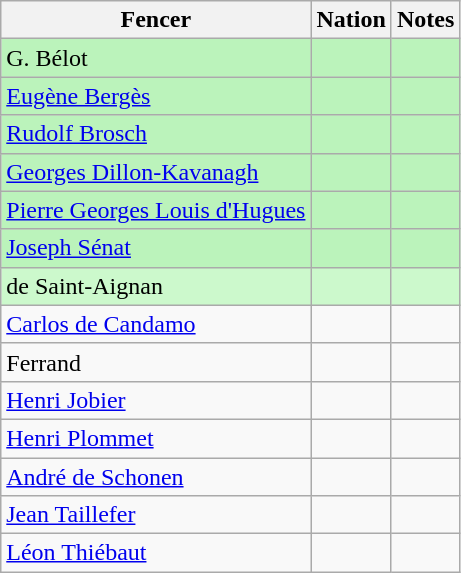<table class="wikitable sortable">
<tr>
<th>Fencer</th>
<th>Nation</th>
<th>Notes</th>
</tr>
<tr bgcolor=bbf3bb>
<td>G. Bélot</td>
<td></td>
<td align=center></td>
</tr>
<tr bgcolor=bbf3bb>
<td><a href='#'>Eugène Bergès</a></td>
<td></td>
<td align=center></td>
</tr>
<tr bgcolor=bbf3bb>
<td><a href='#'>Rudolf Brosch</a></td>
<td></td>
<td align=center></td>
</tr>
<tr bgcolor=bbf3bb>
<td><a href='#'>Georges Dillon-Kavanagh</a></td>
<td></td>
<td align=center></td>
</tr>
<tr bgcolor=bbf3bb>
<td><a href='#'>Pierre Georges Louis d'Hugues</a></td>
<td></td>
<td align=center></td>
</tr>
<tr bgcolor=bbf3bb>
<td><a href='#'>Joseph Sénat</a></td>
<td></td>
<td align=center></td>
</tr>
<tr bgcolor=ccf9cc>
<td>de Saint-Aignan</td>
<td></td>
<td align=center></td>
</tr>
<tr>
<td><a href='#'>Carlos de Candamo</a></td>
<td></td>
<td></td>
</tr>
<tr>
<td>Ferrand</td>
<td></td>
<td></td>
</tr>
<tr>
<td><a href='#'>Henri Jobier</a></td>
<td></td>
<td></td>
</tr>
<tr>
<td><a href='#'>Henri Plommet</a></td>
<td></td>
<td></td>
</tr>
<tr>
<td><a href='#'>André de Schonen</a></td>
<td></td>
<td></td>
</tr>
<tr>
<td><a href='#'>Jean Taillefer</a></td>
<td></td>
<td></td>
</tr>
<tr>
<td><a href='#'>Léon Thiébaut</a></td>
<td></td>
<td></td>
</tr>
</table>
